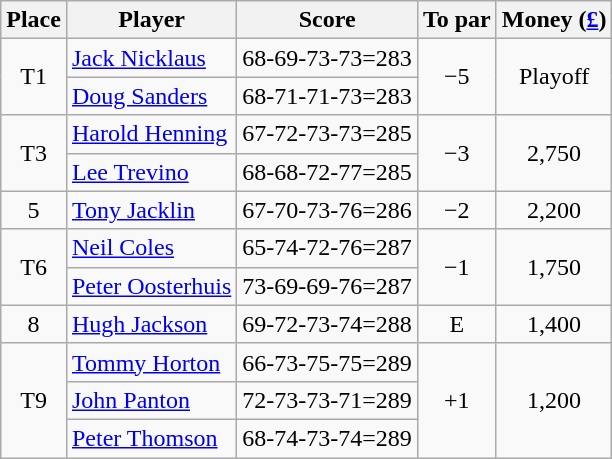<table class="wikitable">
<tr>
<th>Place</th>
<th>Player</th>
<th>Score</th>
<th>To par</th>
<th>Money (<a href='#'>£</a>)</th>
</tr>
<tr>
<td rowspan=2 align="center">T1</td>
<td> <a href='#'>Jack Nicklaus</a></td>
<td>68-69-73-73=283</td>
<td rowspan=2 align="center">−5</td>
<td rowspan=2 align="center">Playoff</td>
</tr>
<tr>
<td> <a href='#'>Doug Sanders</a></td>
<td>68-71-71-73=283</td>
</tr>
<tr>
<td rowspan=2 align=center>T3</td>
<td> <a href='#'>Harold Henning</a></td>
<td>67-72-73-73=285</td>
<td rowspan=2 align=center>−3</td>
<td rowspan=2 align=center>2,750</td>
</tr>
<tr>
<td> <a href='#'>Lee Trevino</a></td>
<td>68-68-72-77=285</td>
</tr>
<tr>
<td align=center>5</td>
<td> <a href='#'>Tony Jacklin</a></td>
<td>67-70-73-76=286</td>
<td align=center>−2</td>
<td align=center>2,200</td>
</tr>
<tr>
<td rowspan=2 align="center">T6</td>
<td> <a href='#'>Neil Coles</a></td>
<td>65-74-72-76=287</td>
<td rowspan=2 align="center">−1</td>
<td rowspan=2 align=center>1,750</td>
</tr>
<tr>
<td> <a href='#'>Peter Oosterhuis</a></td>
<td>73-69-69-76=287</td>
</tr>
<tr>
<td align="center">8</td>
<td> <a href='#'>Hugh Jackson</a></td>
<td>69-72-73-74=288</td>
<td align="center">E</td>
<td align=center>1,400</td>
</tr>
<tr>
<td rowspan=3 align="center">T9</td>
<td> <a href='#'>Tommy Horton</a></td>
<td>66-73-75-75=289</td>
<td rowspan=3 align="center">+1</td>
<td rowspan=3 align=center>1,200</td>
</tr>
<tr>
<td> <a href='#'>John Panton</a></td>
<td>72-73-73-71=289</td>
</tr>
<tr>
<td> <a href='#'>Peter Thomson</a></td>
<td>68-74-73-74=289</td>
</tr>
</table>
